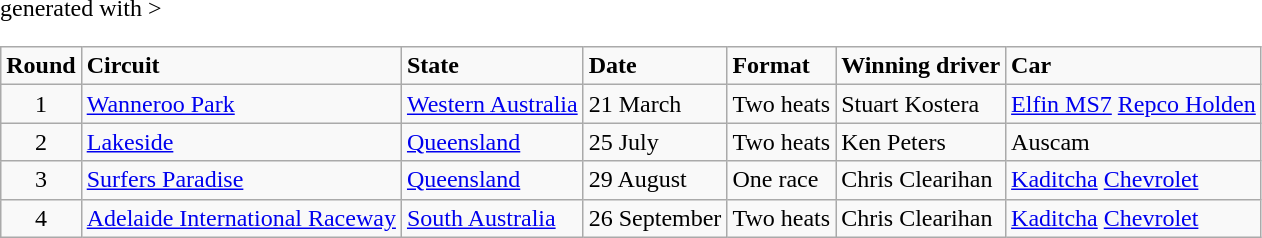<table class="wikitable" <hiddentext>generated with >
<tr style="font-weight:bold">
<td align="center">Round</td>
<td>Circuit</td>
<td>State</td>
<td>Date</td>
<td>Format</td>
<td>Winning driver</td>
<td>Car</td>
</tr>
<tr>
<td height="11" align="center">1</td>
<td><a href='#'>Wanneroo Park</a></td>
<td><a href='#'>Western Australia</a></td>
<td>21 March</td>
<td>Two heats</td>
<td>Stuart Kostera</td>
<td><a href='#'>Elfin MS7</a> <a href='#'>Repco Holden</a></td>
</tr>
<tr>
<td height="11" align="center">2</td>
<td><a href='#'>Lakeside</a></td>
<td><a href='#'>Queensland</a></td>
<td>25 July</td>
<td>Two heats</td>
<td>Ken Peters</td>
<td>Auscam</td>
</tr>
<tr>
<td height="11" align="center">3</td>
<td><a href='#'>Surfers Paradise</a></td>
<td><a href='#'>Queensland</a></td>
<td>29 August</td>
<td>One race</td>
<td>Chris Clearihan</td>
<td><a href='#'>Kaditcha</a> <a href='#'>Chevrolet</a></td>
</tr>
<tr>
<td height="11" align="center">4</td>
<td><a href='#'>Adelaide International Raceway</a></td>
<td><a href='#'>South Australia</a></td>
<td>26 September</td>
<td>Two heats</td>
<td>Chris Clearihan</td>
<td><a href='#'>Kaditcha</a> <a href='#'>Chevrolet</a></td>
</tr>
</table>
